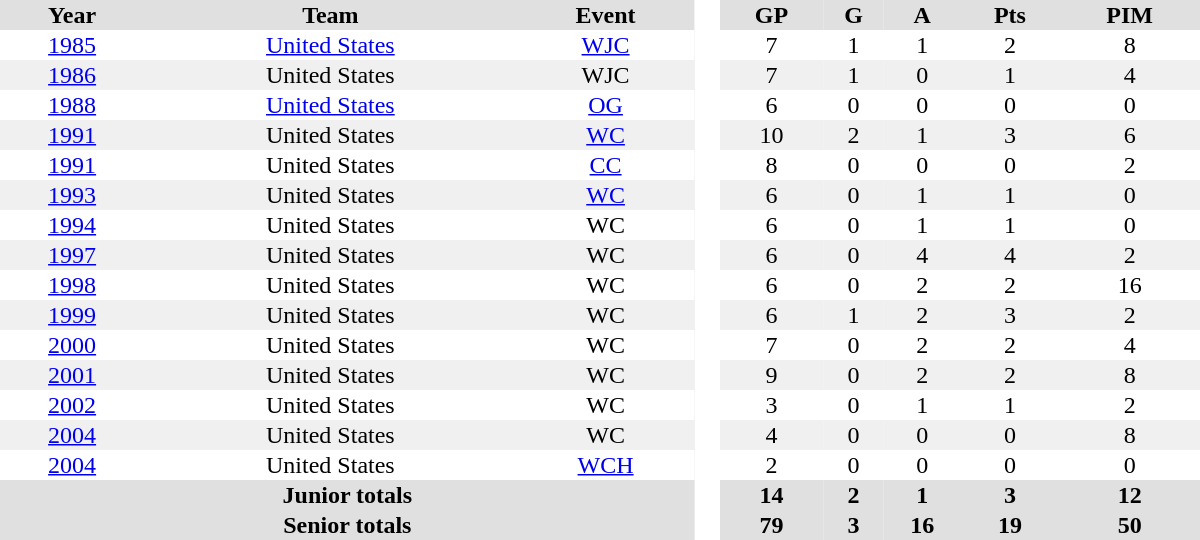<table border="0" cellpadding="1" cellspacing="0" style="text-align:center; width:50em">
<tr ALIGN="center" bgcolor="#e0e0e0">
<th>Year</th>
<th>Team</th>
<th>Event</th>
<th ALIGN="center" rowspan="99" bgcolor="#ffffff"> </th>
<th>GP</th>
<th>G</th>
<th>A</th>
<th>Pts</th>
<th>PIM</th>
</tr>
<tr>
<td><a href='#'>1985</a></td>
<td><a href='#'>United States</a></td>
<td><a href='#'>WJC</a></td>
<td>7</td>
<td>1</td>
<td>1</td>
<td>2</td>
<td>8</td>
</tr>
<tr bgcolor="#f0f0f0">
<td><a href='#'>1986</a></td>
<td>United States</td>
<td>WJC</td>
<td>7</td>
<td>1</td>
<td>0</td>
<td>1</td>
<td>4</td>
</tr>
<tr>
<td><a href='#'>1988</a></td>
<td><a href='#'>United States</a></td>
<td><a href='#'>OG</a></td>
<td>6</td>
<td>0</td>
<td>0</td>
<td>0</td>
<td>0</td>
</tr>
<tr bgcolor="#f0f0f0">
<td><a href='#'>1991</a></td>
<td>United States</td>
<td><a href='#'>WC</a></td>
<td>10</td>
<td>2</td>
<td>1</td>
<td>3</td>
<td>6</td>
</tr>
<tr>
<td><a href='#'>1991</a></td>
<td>United States</td>
<td><a href='#'>CC</a></td>
<td>8</td>
<td>0</td>
<td>0</td>
<td>0</td>
<td>2</td>
</tr>
<tr bgcolor="#f0f0f0">
<td><a href='#'>1993</a></td>
<td>United States</td>
<td><a href='#'>WC</a></td>
<td>6</td>
<td>0</td>
<td>1</td>
<td>1</td>
<td>0</td>
</tr>
<tr>
<td><a href='#'>1994</a></td>
<td>United States</td>
<td>WC</td>
<td>6</td>
<td>0</td>
<td>1</td>
<td>1</td>
<td>0</td>
</tr>
<tr bgcolor="#f0f0f0">
<td><a href='#'>1997</a></td>
<td>United States</td>
<td>WC</td>
<td>6</td>
<td>0</td>
<td>4</td>
<td>4</td>
<td>2</td>
</tr>
<tr>
<td><a href='#'>1998</a></td>
<td>United States</td>
<td>WC</td>
<td>6</td>
<td>0</td>
<td>2</td>
<td>2</td>
<td>16</td>
</tr>
<tr bgcolor="#f0f0f0">
<td><a href='#'>1999</a></td>
<td>United States</td>
<td>WC</td>
<td>6</td>
<td>1</td>
<td>2</td>
<td>3</td>
<td>2</td>
</tr>
<tr>
<td><a href='#'>2000</a></td>
<td>United States</td>
<td>WC</td>
<td>7</td>
<td>0</td>
<td>2</td>
<td>2</td>
<td>4</td>
</tr>
<tr bgcolor="#f0f0f0">
<td><a href='#'>2001</a></td>
<td>United States</td>
<td>WC</td>
<td>9</td>
<td>0</td>
<td>2</td>
<td>2</td>
<td>8</td>
</tr>
<tr>
<td><a href='#'>2002</a></td>
<td>United States</td>
<td>WC</td>
<td>3</td>
<td>0</td>
<td>1</td>
<td>1</td>
<td>2</td>
</tr>
<tr bgcolor="#f0f0f0">
<td><a href='#'>2004</a></td>
<td>United States</td>
<td>WC</td>
<td>4</td>
<td>0</td>
<td>0</td>
<td>0</td>
<td>8</td>
</tr>
<tr>
<td><a href='#'>2004</a></td>
<td>United States</td>
<td><a href='#'>WCH</a></td>
<td>2</td>
<td>0</td>
<td>0</td>
<td>0</td>
<td>0</td>
</tr>
<tr bgcolor="#e0e0e0">
<th colspan=3>Junior totals</th>
<th>14</th>
<th>2</th>
<th>1</th>
<th>3</th>
<th>12</th>
</tr>
<tr bgcolor="#e0e0e0">
<th colspan=3>Senior totals</th>
<th>79</th>
<th>3</th>
<th>16</th>
<th>19</th>
<th>50</th>
</tr>
</table>
